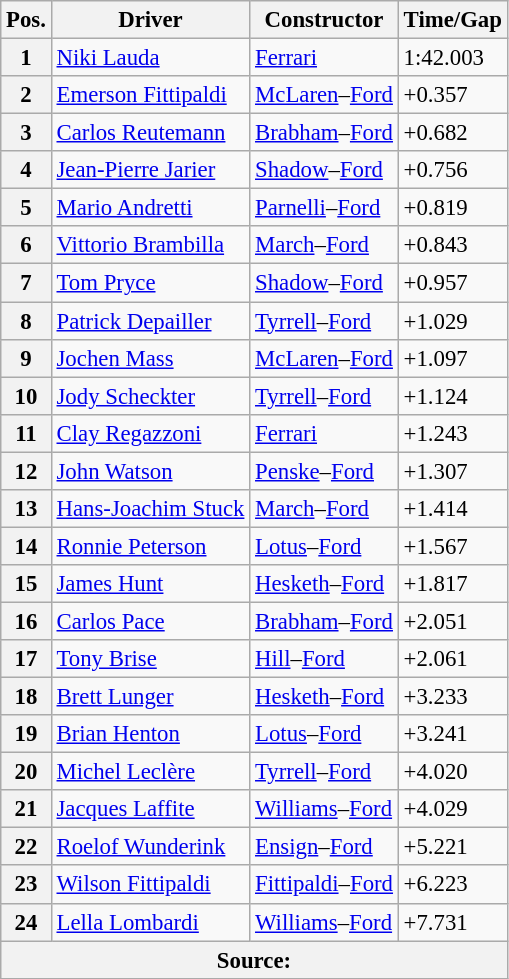<table class="wikitable sortable" style="font-size: 95%">
<tr>
<th>Pos.</th>
<th>Driver</th>
<th>Constructor</th>
<th>Time/Gap</th>
</tr>
<tr>
<th>1</th>
<td> <a href='#'>Niki Lauda</a></td>
<td><a href='#'>Ferrari</a></td>
<td>1:42.003</td>
</tr>
<tr>
<th>2</th>
<td> <a href='#'>Emerson Fittipaldi</a></td>
<td><a href='#'>McLaren</a>–<a href='#'>Ford</a></td>
<td>+0.357</td>
</tr>
<tr>
<th>3</th>
<td> <a href='#'>Carlos Reutemann</a></td>
<td><a href='#'>Brabham</a>–<a href='#'>Ford</a></td>
<td>+0.682</td>
</tr>
<tr>
<th>4</th>
<td> <a href='#'>Jean-Pierre Jarier</a></td>
<td><a href='#'>Shadow</a>–<a href='#'>Ford</a></td>
<td>+0.756</td>
</tr>
<tr>
<th>5</th>
<td> <a href='#'>Mario Andretti</a></td>
<td><a href='#'>Parnelli</a>–<a href='#'>Ford</a></td>
<td>+0.819</td>
</tr>
<tr>
<th>6</th>
<td> <a href='#'>Vittorio Brambilla</a></td>
<td><a href='#'>March</a>–<a href='#'>Ford</a></td>
<td>+0.843</td>
</tr>
<tr>
<th>7</th>
<td> <a href='#'>Tom Pryce</a></td>
<td><a href='#'>Shadow</a>–<a href='#'>Ford</a></td>
<td>+0.957</td>
</tr>
<tr>
<th>8</th>
<td> <a href='#'>Patrick Depailler</a></td>
<td><a href='#'>Tyrrell</a>–<a href='#'>Ford</a></td>
<td>+1.029</td>
</tr>
<tr>
<th>9</th>
<td> <a href='#'>Jochen Mass</a></td>
<td><a href='#'>McLaren</a>–<a href='#'>Ford</a></td>
<td>+1.097</td>
</tr>
<tr>
<th>10</th>
<td> <a href='#'>Jody Scheckter</a></td>
<td><a href='#'>Tyrrell</a>–<a href='#'>Ford</a></td>
<td>+1.124</td>
</tr>
<tr>
<th>11</th>
<td> <a href='#'>Clay Regazzoni</a></td>
<td><a href='#'>Ferrari</a></td>
<td>+1.243</td>
</tr>
<tr>
<th>12</th>
<td> <a href='#'>John Watson</a></td>
<td><a href='#'>Penske</a>–<a href='#'>Ford</a></td>
<td>+1.307</td>
</tr>
<tr>
<th>13</th>
<td> <a href='#'>Hans-Joachim Stuck</a></td>
<td><a href='#'>March</a>–<a href='#'>Ford</a></td>
<td>+1.414</td>
</tr>
<tr>
<th>14</th>
<td> <a href='#'>Ronnie Peterson</a></td>
<td><a href='#'>Lotus</a>–<a href='#'>Ford</a></td>
<td>+1.567</td>
</tr>
<tr>
<th>15</th>
<td> <a href='#'>James Hunt</a></td>
<td><a href='#'>Hesketh</a>–<a href='#'>Ford</a></td>
<td>+1.817</td>
</tr>
<tr>
<th>16</th>
<td> <a href='#'>Carlos Pace</a></td>
<td><a href='#'>Brabham</a>–<a href='#'>Ford</a></td>
<td>+2.051</td>
</tr>
<tr>
<th>17</th>
<td> <a href='#'>Tony Brise</a></td>
<td><a href='#'>Hill</a>–<a href='#'>Ford</a></td>
<td>+2.061</td>
</tr>
<tr>
<th>18</th>
<td> <a href='#'>Brett Lunger</a></td>
<td><a href='#'>Hesketh</a>–<a href='#'>Ford</a></td>
<td>+3.233</td>
</tr>
<tr>
<th>19</th>
<td> <a href='#'>Brian Henton</a></td>
<td><a href='#'>Lotus</a>–<a href='#'>Ford</a></td>
<td>+3.241</td>
</tr>
<tr>
<th>20</th>
<td> <a href='#'>Michel Leclère</a></td>
<td><a href='#'>Tyrrell</a>–<a href='#'>Ford</a></td>
<td>+4.020</td>
</tr>
<tr>
<th>21</th>
<td> <a href='#'>Jacques Laffite</a></td>
<td><a href='#'>Williams</a>–<a href='#'>Ford</a></td>
<td>+4.029</td>
</tr>
<tr>
<th>22</th>
<td> <a href='#'>Roelof Wunderink</a></td>
<td><a href='#'>Ensign</a>–<a href='#'>Ford</a></td>
<td>+5.221</td>
</tr>
<tr>
<th>23</th>
<td> <a href='#'>Wilson Fittipaldi</a></td>
<td><a href='#'>Fittipaldi</a>–<a href='#'>Ford</a></td>
<td>+6.223</td>
</tr>
<tr>
<th>24</th>
<td> <a href='#'>Lella Lombardi</a></td>
<td><a href='#'>Williams</a>–<a href='#'>Ford</a></td>
<td>+7.731</td>
</tr>
<tr>
<th colspan=4>Source:</th>
</tr>
</table>
